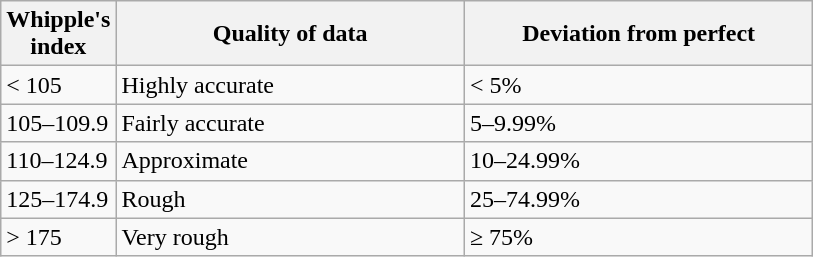<table class="wikitable">
<tr>
<th width="50">Whipple's index</th>
<th width="225">Quality of data</th>
<th width="225">Deviation from perfect</th>
</tr>
<tr>
<td>< 105</td>
<td>Highly accurate</td>
<td>< 5%</td>
</tr>
<tr>
<td>105–109.9</td>
<td>Fairly accurate</td>
<td>5–9.99%</td>
</tr>
<tr>
<td>110–124.9</td>
<td>Approximate</td>
<td>10–24.99%</td>
</tr>
<tr>
<td>125–174.9</td>
<td>Rough</td>
<td>25–74.99%</td>
</tr>
<tr>
<td>> 175</td>
<td>Very rough</td>
<td>≥ 75%</td>
</tr>
</table>
